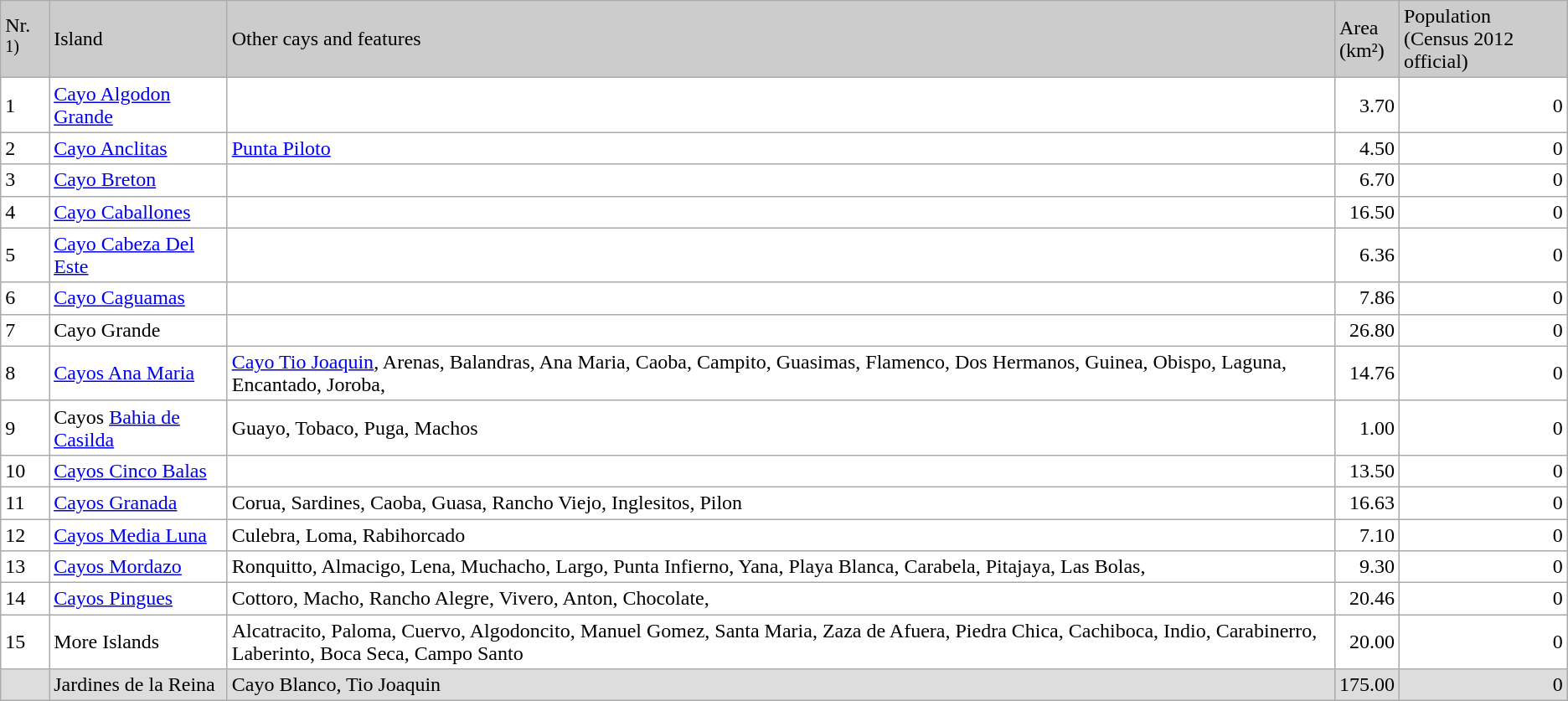<table class="wikitable sortable">
<tr>
<td style="background: #CCC;">Nr.<sup> 1)</sup></td>
<td style="background: #CCC;">Island</td>
<td style="background: #CCC;">Other cays and features</td>
<td style="background: #CCC;">Area<br>(km²)</td>
<td style="background: #CCC;">Population<br>(Census 2012 official)</td>
</tr>
<tr style="background: #FFF;">
<td>1</td>
<td><a href='#'>Cayo Algodon Grande</a></td>
<td></td>
<td align="right">3.70</td>
<td align="right">0</td>
</tr>
<tr style="background: #FFF;">
<td>2</td>
<td><a href='#'>Cayo Anclitas</a></td>
<td><a href='#'>Punta Piloto</a></td>
<td align="right">4.50</td>
<td align="right">0</td>
</tr>
<tr style="background: #FFF;">
<td>3</td>
<td><a href='#'>Cayo Breton</a></td>
<td></td>
<td align="right">6.70</td>
<td align="right">0</td>
</tr>
<tr style="background: #FFF;">
<td>4</td>
<td><a href='#'>Cayo Caballones</a></td>
<td></td>
<td align="right">16.50</td>
<td align="right">0</td>
</tr>
<tr style="background: #FFF;">
<td>5</td>
<td><a href='#'>Cayo Cabeza Del Este</a></td>
<td></td>
<td align="right">6.36</td>
<td align="right">0</td>
</tr>
<tr style="background: #FFF;">
<td>6</td>
<td><a href='#'>Cayo Caguamas</a></td>
<td></td>
<td align="right">7.86</td>
<td align="right">0</td>
</tr>
<tr style="background: #FFF;">
<td>7</td>
<td>Cayo Grande</td>
<td></td>
<td align="right">26.80</td>
<td align="right">0</td>
</tr>
<tr style="background: #FFF;">
<td>8</td>
<td><a href='#'>Cayos Ana Maria</a></td>
<td><a href='#'>Cayo Tio Joaquin</a>, Arenas, Balandras, Ana Maria, Caoba, Campito, Guasimas, Flamenco, Dos Hermanos, Guinea, Obispo, Laguna, Encantado, Joroba,</td>
<td align="right">14.76</td>
<td align="right">0</td>
</tr>
<tr style="background: #FFF;">
<td>9</td>
<td>Cayos <a href='#'>Bahia de Casilda</a></td>
<td>Guayo, Tobaco, Puga, Machos</td>
<td align="right">1.00</td>
<td align="right">0</td>
</tr>
<tr style="background: #FFF;">
<td>10</td>
<td><a href='#'>Cayos Cinco Balas</a></td>
<td></td>
<td align="right">13.50</td>
<td align="right">0</td>
</tr>
<tr style="background: #FFF;">
<td>11</td>
<td><a href='#'>Cayos Granada</a></td>
<td>Corua, Sardines, Caoba, Guasa, Rancho Viejo, Inglesitos, Pilon</td>
<td align="right">16.63</td>
<td align="right">0</td>
</tr>
<tr style="background: #FFF;">
<td>12</td>
<td><a href='#'>Cayos Media Luna</a></td>
<td>Culebra, Loma, Rabihorcado</td>
<td align="right">7.10</td>
<td align="right">0</td>
</tr>
<tr style="background: #FFF;">
<td>13</td>
<td><a href='#'>Cayos Mordazo</a></td>
<td>Ronquitto, Almacigo, Lena, Muchacho, Largo, Punta Infierno, Yana, Playa Blanca, Carabela, Pitajaya, Las Bolas,</td>
<td align="right">9.30</td>
<td align="right">0</td>
</tr>
<tr style="background: #FFF;">
<td>14</td>
<td><a href='#'>Cayos Pingues</a></td>
<td>Cottoro, Macho, Rancho Alegre, Vivero, Anton, Chocolate,</td>
<td align="right">20.46</td>
<td align="right">0</td>
</tr>
<tr style="background: #FFF;">
<td>15</td>
<td>More Islands</td>
<td>Alcatracito, Paloma, Cuervo, Algodoncito, Manuel Gomez, Santa Maria, Zaza de Afuera, Piedra Chica, Cachiboca, Indio, Carabinerro, Laberinto, Boca Seca, Campo Santo</td>
<td align="right">20.00</td>
<td align="right">0</td>
</tr>
<tr style="background: #DDD;" |class="sortbottom">
<td> </td>
<td>Jardines de la Reina</td>
<td>Cayo Blanco, Tio Joaquin</td>
<td align="right">175.00</td>
<td align="right">0</td>
</tr>
</table>
